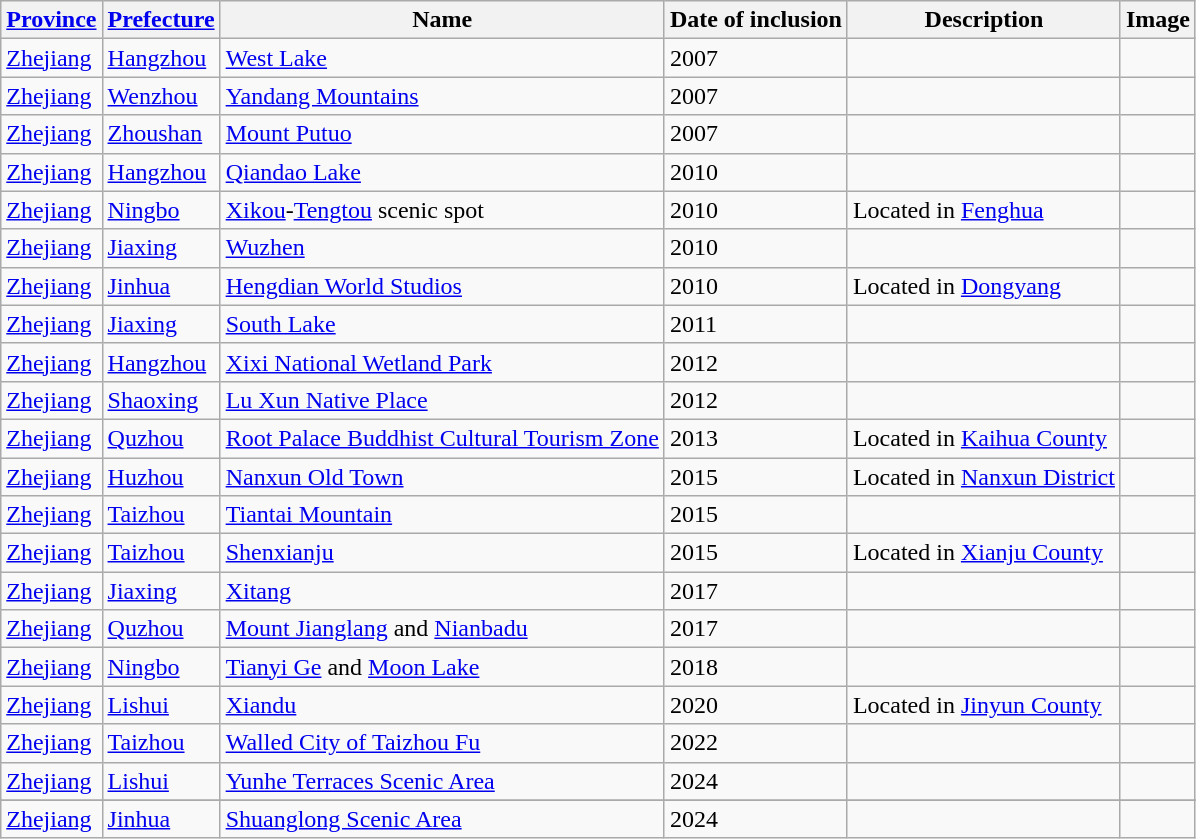<table class="wikitable sortable" style="text-align:left;">
<tr>
<th scope="col"><a href='#'>Province</a></th>
<th scope="col"><a href='#'>Prefecture</a></th>
<th scope="col">Name</th>
<th scope="col">Date of inclusion</th>
<th scope="col">Description</th>
<th scope="col">Image</th>
</tr>
<tr>
<td><a href='#'>Zhejiang</a></td>
<td><a href='#'>Hangzhou</a></td>
<td><a href='#'>West Lake</a></td>
<td>2007</td>
<td></td>
<td></td>
</tr>
<tr>
<td><a href='#'>Zhejiang</a></td>
<td><a href='#'>Wenzhou</a></td>
<td><a href='#'>Yandang Mountains</a></td>
<td>2007</td>
<td></td>
<td></td>
</tr>
<tr>
<td><a href='#'>Zhejiang</a></td>
<td><a href='#'>Zhoushan</a></td>
<td><a href='#'>Mount Putuo</a></td>
<td>2007</td>
<td></td>
<td></td>
</tr>
<tr>
<td><a href='#'>Zhejiang</a></td>
<td><a href='#'>Hangzhou</a></td>
<td><a href='#'>Qiandao Lake</a></td>
<td>2010</td>
<td></td>
<td></td>
</tr>
<tr>
<td><a href='#'>Zhejiang</a></td>
<td><a href='#'>Ningbo</a></td>
<td><a href='#'>Xikou</a>-<a href='#'>Tengtou</a> scenic spot</td>
<td>2010</td>
<td>Located in <a href='#'>Fenghua</a></td>
<td></td>
</tr>
<tr>
<td><a href='#'>Zhejiang</a></td>
<td><a href='#'>Jiaxing</a></td>
<td><a href='#'>Wuzhen</a></td>
<td>2010</td>
<td></td>
<td></td>
</tr>
<tr>
<td><a href='#'>Zhejiang</a></td>
<td><a href='#'>Jinhua</a></td>
<td><a href='#'>Hengdian World Studios</a></td>
<td>2010</td>
<td>Located in <a href='#'>Dongyang</a></td>
<td></td>
</tr>
<tr>
<td><a href='#'>Zhejiang</a></td>
<td><a href='#'>Jiaxing</a></td>
<td><a href='#'>South Lake</a></td>
<td>2011</td>
<td></td>
<td></td>
</tr>
<tr>
<td><a href='#'>Zhejiang</a></td>
<td><a href='#'>Hangzhou</a></td>
<td><a href='#'>Xixi National Wetland Park</a></td>
<td>2012</td>
<td></td>
<td></td>
</tr>
<tr>
<td><a href='#'>Zhejiang</a></td>
<td><a href='#'>Shaoxing</a></td>
<td><a href='#'>Lu Xun Native Place</a></td>
<td>2012</td>
<td></td>
<td></td>
</tr>
<tr>
<td><a href='#'>Zhejiang</a></td>
<td><a href='#'>Quzhou</a></td>
<td><a href='#'>Root Palace Buddhist Cultural Tourism Zone</a></td>
<td>2013</td>
<td>Located in <a href='#'>Kaihua County</a></td>
<td></td>
</tr>
<tr>
<td><a href='#'>Zhejiang</a></td>
<td><a href='#'>Huzhou</a></td>
<td><a href='#'>Nanxun Old Town</a></td>
<td>2015</td>
<td>Located in <a href='#'>Nanxun District</a></td>
<td></td>
</tr>
<tr>
<td><a href='#'>Zhejiang</a></td>
<td><a href='#'>Taizhou</a></td>
<td><a href='#'>Tiantai Mountain</a></td>
<td>2015</td>
<td></td>
<td></td>
</tr>
<tr>
<td><a href='#'>Zhejiang</a></td>
<td><a href='#'>Taizhou</a></td>
<td><a href='#'>Shenxianju</a></td>
<td>2015</td>
<td>Located in <a href='#'>Xianju County</a></td>
<td></td>
</tr>
<tr>
<td><a href='#'>Zhejiang</a></td>
<td><a href='#'>Jiaxing</a></td>
<td><a href='#'>Xitang</a></td>
<td>2017</td>
<td></td>
<td></td>
</tr>
<tr>
<td><a href='#'>Zhejiang</a></td>
<td><a href='#'>Quzhou</a></td>
<td><a href='#'>Mount Jianglang</a> and <a href='#'>Nianbadu</a></td>
<td>2017</td>
<td></td>
<td></td>
</tr>
<tr>
<td><a href='#'>Zhejiang</a></td>
<td><a href='#'>Ningbo</a></td>
<td><a href='#'>Tianyi Ge</a> and <a href='#'>Moon Lake</a></td>
<td>2018</td>
<td></td>
<td></td>
</tr>
<tr>
<td><a href='#'>Zhejiang</a></td>
<td><a href='#'>Lishui</a></td>
<td><a href='#'>Xiandu</a></td>
<td>2020</td>
<td>Located in <a href='#'>Jinyun County</a></td>
<td></td>
</tr>
<tr>
<td><a href='#'>Zhejiang</a></td>
<td><a href='#'>Taizhou</a></td>
<td><a href='#'>Walled City of Taizhou Fu</a></td>
<td>2022</td>
<td></td>
<td></td>
</tr>
<tr>
<td><a href='#'>Zhejiang</a></td>
<td><a href='#'>Lishui</a></td>
<td><a href='#'>Yunhe Terraces Scenic Area</a></td>
<td>2024</td>
<td></td>
<td></td>
</tr>
<tr>
</tr>
<tr>
<td><a href='#'>Zhejiang</a></td>
<td><a href='#'>Jinhua</a></td>
<td><a href='#'>Shuanglong Scenic Area</a></td>
<td>2024</td>
<td></td>
<td></td>
</tr>
</table>
